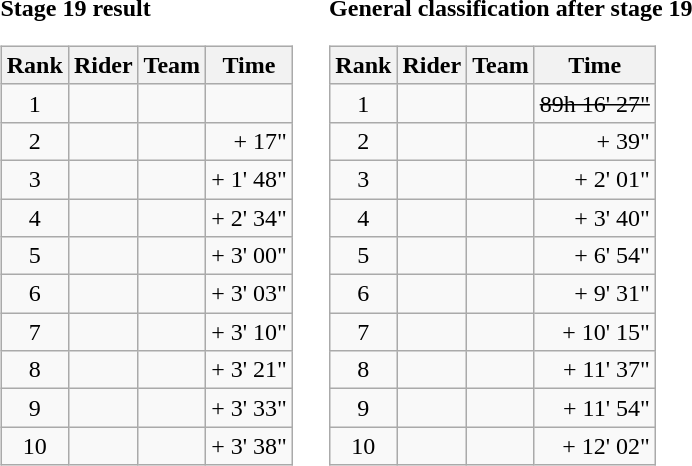<table>
<tr>
<td></td>
<td><strong>Stage 19 result</strong><br><table class="wikitable">
<tr>
<th scope="col">Rank</th>
<th scope="col">Rider</th>
<th scope="col">Team</th>
<th scope="col">Time</th>
</tr>
<tr>
<td style="text-align:center;">1</td>
<td></td>
<td></td>
<td style="text-align:right;"></td>
</tr>
<tr>
<td style="text-align:center;">2</td>
<td></td>
<td></td>
<td style="text-align:right;">+ 17"</td>
</tr>
<tr>
<td style="text-align:center;">3</td>
<td></td>
<td></td>
<td style="text-align:right;">+ 1' 48"</td>
</tr>
<tr>
<td style="text-align:center;">4</td>
<td></td>
<td></td>
<td style="text-align:right;">+ 2' 34"</td>
</tr>
<tr>
<td style="text-align:center;">5</td>
<td></td>
<td></td>
<td style="text-align:right;">+ 3' 00"</td>
</tr>
<tr>
<td style="text-align:center;">6</td>
<td></td>
<td></td>
<td style="text-align:right;">+ 3' 03"</td>
</tr>
<tr>
<td style="text-align:center;">7</td>
<td></td>
<td></td>
<td style="text-align:right;">+ 3' 10"</td>
</tr>
<tr>
<td style="text-align:center;">8</td>
<td></td>
<td></td>
<td style="text-align:right;">+ 3' 21"</td>
</tr>
<tr>
<td style="text-align:center;">9</td>
<td></td>
<td></td>
<td style="text-align:right;">+ 3' 33"</td>
</tr>
<tr>
<td style="text-align:center;">10</td>
<td></td>
<td></td>
<td style="text-align:right;">+ 3' 38"</td>
</tr>
</table>
</td>
<td></td>
<td><strong>General classification after stage 19</strong><br><table class="wikitable">
<tr>
<th scope="col">Rank</th>
<th scope="col">Rider</th>
<th scope="col">Team</th>
<th scope="col">Time</th>
</tr>
<tr>
<td style="text-align:center;">1</td>
<td><s> </s></td>
<td><s></s></td>
<td style="text-align:right;"><s> 89h 16' 27"</s></td>
</tr>
<tr>
<td style="text-align:center;">2</td>
<td> </td>
<td></td>
<td style="text-align:right;">+ 39"</td>
</tr>
<tr>
<td style="text-align:center;">3</td>
<td></td>
<td></td>
<td style="text-align:right;">+ 2' 01"</td>
</tr>
<tr>
<td style="text-align:center;">4</td>
<td></td>
<td></td>
<td style="text-align:right;">+ 3' 40"</td>
</tr>
<tr>
<td style="text-align:center;">5</td>
<td></td>
<td></td>
<td style="text-align:right;">+ 6' 54"</td>
</tr>
<tr>
<td style="text-align:center;">6</td>
<td></td>
<td></td>
<td style="text-align:right;">+ 9' 31"</td>
</tr>
<tr>
<td style="text-align:center;">7</td>
<td></td>
<td></td>
<td style="text-align:right;">+ 10' 15"</td>
</tr>
<tr>
<td style="text-align:center;">8</td>
<td></td>
<td></td>
<td style="text-align:right;">+ 11' 37"</td>
</tr>
<tr>
<td style="text-align:center;">9</td>
<td></td>
<td></td>
<td style="text-align:right;">+ 11' 54"</td>
</tr>
<tr>
<td style="text-align:center;">10</td>
<td> </td>
<td></td>
<td style="text-align:right;">+ 12' 02"</td>
</tr>
</table>
</td>
</tr>
</table>
